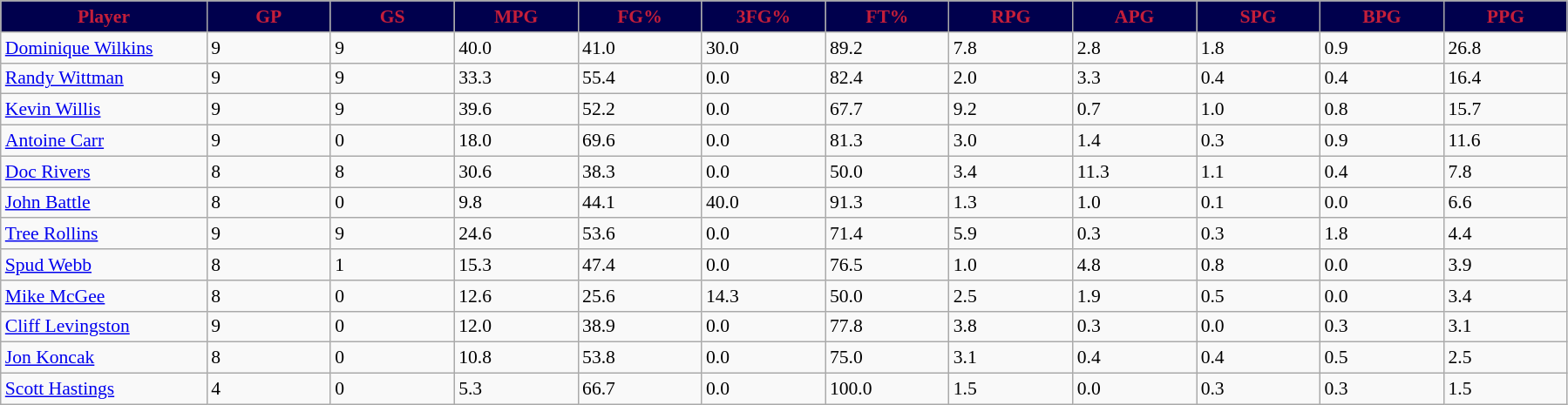<table class="wikitable sortable" style="font-size: 90%">
<tr>
<th style="background:#00004d;color:#C41E3A;" width="10%">Player</th>
<th style="background:#00004d;color:#C41E3A;" width="6%">GP</th>
<th style="background:#00004d;color:#C41E3A;" width="6%">GS</th>
<th style="background:#00004d;color:#C41E3A;" width="6%">MPG</th>
<th style="background:#00004d;color:#C41E3A;" width="6%">FG%</th>
<th style="background:#00004d;color:#C41E3A;" width="6%">3FG%</th>
<th style="background:#00004d;color:#C41E3A;" width="6%">FT%</th>
<th style="background:#00004d;color:#C41E3A;" width="6%">RPG</th>
<th style="background:#00004d;color:#C41E3A;" width="6%">APG</th>
<th style="background:#00004d;color:#C41E3A;" width="6%">SPG</th>
<th style="background:#00004d;color:#C41E3A;" width="6%">BPG</th>
<th style="background:#00004d;color:#C41E3A;" width="6%">PPG</th>
</tr>
<tr>
<td><a href='#'>Dominique Wilkins</a></td>
<td>9</td>
<td>9</td>
<td>40.0</td>
<td>41.0</td>
<td>30.0</td>
<td>89.2</td>
<td>7.8</td>
<td>2.8</td>
<td>1.8</td>
<td>0.9</td>
<td>26.8</td>
</tr>
<tr>
<td><a href='#'>Randy Wittman</a></td>
<td>9</td>
<td>9</td>
<td>33.3</td>
<td>55.4</td>
<td>0.0</td>
<td>82.4</td>
<td>2.0</td>
<td>3.3</td>
<td>0.4</td>
<td>0.4</td>
<td>16.4</td>
</tr>
<tr>
<td><a href='#'>Kevin Willis</a></td>
<td>9</td>
<td>9</td>
<td>39.6</td>
<td>52.2</td>
<td>0.0</td>
<td>67.7</td>
<td>9.2</td>
<td>0.7</td>
<td>1.0</td>
<td>0.8</td>
<td>15.7</td>
</tr>
<tr>
<td><a href='#'>Antoine Carr</a></td>
<td>9</td>
<td>0</td>
<td>18.0</td>
<td>69.6</td>
<td>0.0</td>
<td>81.3</td>
<td>3.0</td>
<td>1.4</td>
<td>0.3</td>
<td>0.9</td>
<td>11.6</td>
</tr>
<tr>
<td><a href='#'>Doc Rivers</a></td>
<td>8</td>
<td>8</td>
<td>30.6</td>
<td>38.3</td>
<td>0.0</td>
<td>50.0</td>
<td>3.4</td>
<td>11.3</td>
<td>1.1</td>
<td>0.4</td>
<td>7.8</td>
</tr>
<tr>
<td><a href='#'>John Battle</a></td>
<td>8</td>
<td>0</td>
<td>9.8</td>
<td>44.1</td>
<td>40.0</td>
<td>91.3</td>
<td>1.3</td>
<td>1.0</td>
<td>0.1</td>
<td>0.0</td>
<td>6.6</td>
</tr>
<tr>
<td><a href='#'>Tree Rollins</a></td>
<td>9</td>
<td>9</td>
<td>24.6</td>
<td>53.6</td>
<td>0.0</td>
<td>71.4</td>
<td>5.9</td>
<td>0.3</td>
<td>0.3</td>
<td>1.8</td>
<td>4.4</td>
</tr>
<tr>
<td><a href='#'>Spud Webb</a></td>
<td>8</td>
<td>1</td>
<td>15.3</td>
<td>47.4</td>
<td>0.0</td>
<td>76.5</td>
<td>1.0</td>
<td>4.8</td>
<td>0.8</td>
<td>0.0</td>
<td>3.9</td>
</tr>
<tr>
<td><a href='#'>Mike McGee</a></td>
<td>8</td>
<td>0</td>
<td>12.6</td>
<td>25.6</td>
<td>14.3</td>
<td>50.0</td>
<td>2.5</td>
<td>1.9</td>
<td>0.5</td>
<td>0.0</td>
<td>3.4</td>
</tr>
<tr>
<td><a href='#'>Cliff Levingston</a></td>
<td>9</td>
<td>0</td>
<td>12.0</td>
<td>38.9</td>
<td>0.0</td>
<td>77.8</td>
<td>3.8</td>
<td>0.3</td>
<td>0.0</td>
<td>0.3</td>
<td>3.1</td>
</tr>
<tr>
<td><a href='#'>Jon Koncak</a></td>
<td>8</td>
<td>0</td>
<td>10.8</td>
<td>53.8</td>
<td>0.0</td>
<td>75.0</td>
<td>3.1</td>
<td>0.4</td>
<td>0.4</td>
<td>0.5</td>
<td>2.5</td>
</tr>
<tr>
<td><a href='#'>Scott Hastings</a></td>
<td>4</td>
<td>0</td>
<td>5.3</td>
<td>66.7</td>
<td>0.0</td>
<td>100.0</td>
<td>1.5</td>
<td>0.0</td>
<td>0.3</td>
<td>0.3</td>
<td>1.5</td>
</tr>
</table>
